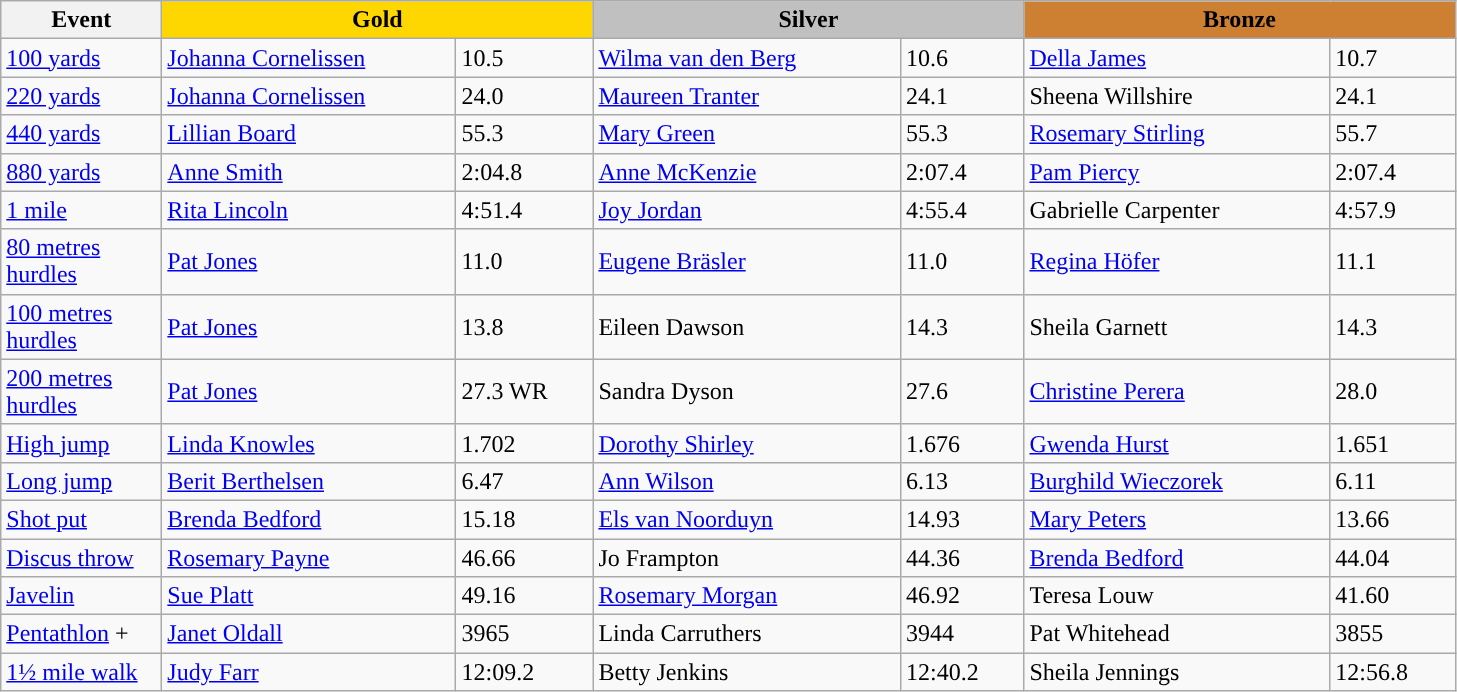<table class="wikitable" style="text-align:left">
<tr>
<th width=100>Event</th>
<th colspan="2" width="280" style="background:gold;">Gold</th>
<th colspan="2" width="280" style="background:silver;">Silver</th>
<th colspan="2" width="280" style="background:#CD7F32;">Bronze</th>
</tr>
<tr>
<td><a href='#'>100 yards</a></td>
<td> <a href='#'>Johanna Cornelissen</a></td>
<td>10.5</td>
<td> <a href='#'>Wilma van den Berg</a></td>
<td>10.6</td>
<td><a href='#'>Della James</a></td>
<td>10.7</td>
</tr>
<tr>
<td><a href='#'>220 yards</a></td>
<td><a href='#'>Johanna Cornelissen</a></td>
<td>24.0</td>
<td><a href='#'>Maureen Tranter</a></td>
<td>24.1</td>
<td>Sheena Willshire</td>
<td>24.1</td>
</tr>
<tr>
<td><a href='#'>440 yards</a></td>
<td><a href='#'>Lillian Board</a></td>
<td>55.3</td>
<td><a href='#'>Mary Green</a></td>
<td>55.3</td>
<td> <a href='#'>Rosemary Stirling</a></td>
<td>55.7</td>
</tr>
<tr>
<td><a href='#'>880 yards</a></td>
<td><a href='#'>Anne Smith</a></td>
<td>2:04.8</td>
<td> <a href='#'>Anne McKenzie</a></td>
<td>2:07.4</td>
<td><a href='#'>Pam Piercy</a></td>
<td>2:07.4</td>
</tr>
<tr>
<td><a href='#'>1 mile</a></td>
<td><a href='#'>Rita Lincoln</a></td>
<td>4:51.4</td>
<td><a href='#'>Joy Jordan</a></td>
<td>4:55.4</td>
<td>Gabrielle Carpenter</td>
<td>4:57.9</td>
</tr>
<tr>
<td><a href='#'>80 metres hurdles</a></td>
<td><a href='#'>Pat Jones</a></td>
<td>11.0</td>
<td> <a href='#'>Eugene Bräsler</a></td>
<td>11.0</td>
<td> <a href='#'>Regina Höfer</a></td>
<td>11.1</td>
</tr>
<tr>
<td><a href='#'>100 metres hurdles</a></td>
<td><a href='#'>Pat Jones</a></td>
<td>13.8</td>
<td>Eileen Dawson</td>
<td>14.3</td>
<td>Sheila Garnett</td>
<td>14.3</td>
</tr>
<tr>
<td><a href='#'>200 metres hurdles</a></td>
<td><a href='#'>Pat Jones</a></td>
<td>27.3 WR</td>
<td>Sandra Dyson</td>
<td>27.6</td>
<td><a href='#'>Christine Perera</a></td>
<td>28.0</td>
</tr>
<tr>
<td><a href='#'>High jump</a></td>
<td><a href='#'>Linda Knowles</a></td>
<td>1.702</td>
<td><a href='#'>Dorothy Shirley</a></td>
<td>1.676</td>
<td><a href='#'>Gwenda Hurst</a></td>
<td>1.651</td>
</tr>
<tr>
<td><a href='#'>Long jump</a></td>
<td> <a href='#'>Berit Berthelsen</a></td>
<td>6.47</td>
<td><a href='#'>Ann Wilson</a></td>
<td>6.13</td>
<td> <a href='#'>Burghild Wieczorek</a></td>
<td>6.11</td>
</tr>
<tr>
<td><a href='#'>Shot put</a></td>
<td><a href='#'>Brenda Bedford</a></td>
<td>15.18</td>
<td> <a href='#'>Els van Noorduyn</a></td>
<td>14.93</td>
<td> <a href='#'>Mary Peters</a></td>
<td>13.66</td>
</tr>
<tr>
<td><a href='#'>Discus throw</a></td>
<td> <a href='#'>Rosemary Payne</a></td>
<td>46.66</td>
<td>Jo Frampton</td>
<td>44.36</td>
<td><a href='#'>Brenda Bedford</a></td>
<td>44.04</td>
</tr>
<tr>
<td><a href='#'>Javelin</a></td>
<td><a href='#'>Sue Platt</a></td>
<td>49.16</td>
<td><a href='#'>Rosemary Morgan</a></td>
<td>46.92</td>
<td> Teresa Louw</td>
<td>41.60</td>
</tr>
<tr>
<td><a href='#'>Pentathlon</a> +</td>
<td><a href='#'>Janet Oldall</a></td>
<td>3965</td>
<td> Linda Carruthers</td>
<td>3944</td>
<td>Pat Whitehead</td>
<td>3855</td>
</tr>
<tr>
<td><a href='#'>1½ mile walk</a></td>
<td><a href='#'>Judy Farr</a></td>
<td>12:09.2</td>
<td>Betty Jenkins</td>
<td>12:40.2</td>
<td>Sheila Jennings</td>
<td>12:56.8</td>
</tr>
</table>
